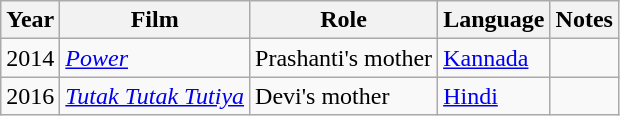<table class="wikitable">
<tr>
<th>Year</th>
<th>Film</th>
<th>Role</th>
<th>Language</th>
<th>Notes</th>
</tr>
<tr>
<td>2014</td>
<td><em><a href='#'>Power</a></em></td>
<td>Prashanti's mother</td>
<td><a href='#'>Kannada</a></td>
<td></td>
</tr>
<tr>
<td>2016</td>
<td><em><a href='#'>Tutak Tutak Tutiya</a></em></td>
<td>Devi's mother</td>
<td><a href='#'>Hindi</a></td>
<td></td>
</tr>
</table>
